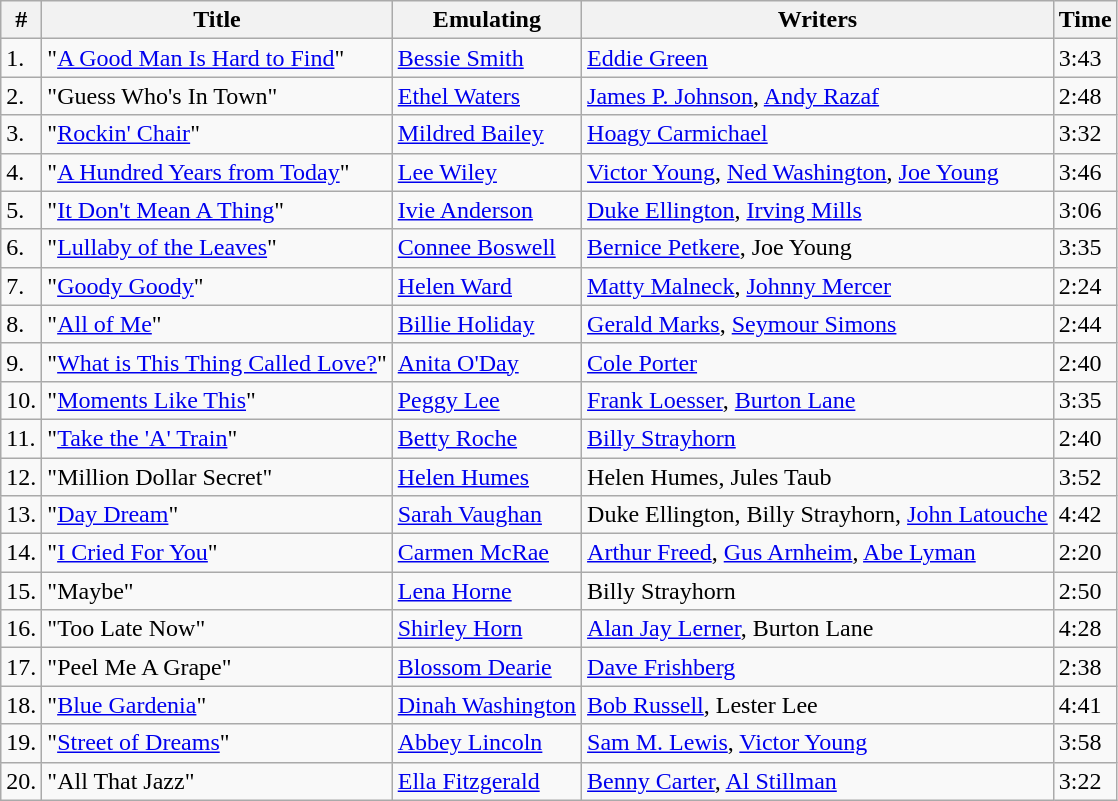<table class="wikitable" border="1">
<tr>
<th>#</th>
<th>Title</th>
<th>Emulating</th>
<th>Writers</th>
<th>Time</th>
</tr>
<tr>
<td>1.</td>
<td>"<a href='#'>A Good Man Is Hard to Find</a>"</td>
<td><a href='#'>Bessie Smith</a></td>
<td><a href='#'>Eddie Green</a></td>
<td>3:43</td>
</tr>
<tr>
<td>2.</td>
<td>"Guess Who's In Town"</td>
<td><a href='#'>Ethel Waters</a></td>
<td><a href='#'>James P. Johnson</a>, <a href='#'>Andy Razaf</a></td>
<td>2:48</td>
</tr>
<tr>
<td>3.</td>
<td>"<a href='#'>Rockin' Chair</a>"</td>
<td><a href='#'>Mildred Bailey</a></td>
<td><a href='#'>Hoagy Carmichael</a></td>
<td>3:32</td>
</tr>
<tr>
<td>4.</td>
<td>"<a href='#'>A Hundred Years from Today</a>"</td>
<td><a href='#'>Lee Wiley</a></td>
<td><a href='#'>Victor Young</a>, <a href='#'>Ned Washington</a>, <a href='#'>Joe Young</a></td>
<td>3:46</td>
</tr>
<tr>
<td>5.</td>
<td>"<a href='#'>It Don't Mean A Thing</a>"</td>
<td><a href='#'>Ivie Anderson</a></td>
<td><a href='#'>Duke Ellington</a>, <a href='#'>Irving Mills</a></td>
<td>3:06</td>
</tr>
<tr>
<td>6.</td>
<td>"<a href='#'>Lullaby of the Leaves</a>"</td>
<td><a href='#'>Connee Boswell</a></td>
<td><a href='#'>Bernice Petkere</a>, Joe Young</td>
<td>3:35</td>
</tr>
<tr>
<td>7.</td>
<td>"<a href='#'>Goody Goody</a>"</td>
<td><a href='#'>Helen Ward</a></td>
<td><a href='#'>Matty Malneck</a>, <a href='#'>Johnny Mercer</a></td>
<td>2:24</td>
</tr>
<tr>
<td>8.</td>
<td>"<a href='#'>All of Me</a>"</td>
<td><a href='#'>Billie Holiday</a></td>
<td><a href='#'>Gerald Marks</a>, <a href='#'>Seymour Simons</a></td>
<td>2:44</td>
</tr>
<tr>
<td>9.</td>
<td>"<a href='#'>What is This Thing Called Love?</a>"</td>
<td><a href='#'>Anita O'Day</a></td>
<td><a href='#'>Cole Porter</a></td>
<td>2:40</td>
</tr>
<tr>
<td>10.</td>
<td>"<a href='#'>Moments Like This</a>"</td>
<td><a href='#'>Peggy Lee</a></td>
<td><a href='#'>Frank Loesser</a>, <a href='#'>Burton Lane</a></td>
<td>3:35</td>
</tr>
<tr>
<td>11.</td>
<td>"<a href='#'>Take the 'A' Train</a>"</td>
<td><a href='#'>Betty Roche</a></td>
<td><a href='#'>Billy Strayhorn</a></td>
<td>2:40</td>
</tr>
<tr>
<td>12.</td>
<td>"Million Dollar Secret"</td>
<td><a href='#'>Helen Humes</a></td>
<td>Helen Humes, Jules Taub</td>
<td>3:52</td>
</tr>
<tr>
<td>13.</td>
<td>"<a href='#'>Day Dream</a>"</td>
<td><a href='#'>Sarah Vaughan</a></td>
<td>Duke Ellington, Billy Strayhorn, <a href='#'>John Latouche</a></td>
<td>4:42</td>
</tr>
<tr>
<td>14.</td>
<td>"<a href='#'>I Cried For You</a>"</td>
<td><a href='#'>Carmen McRae</a></td>
<td><a href='#'>Arthur Freed</a>, <a href='#'>Gus Arnheim</a>, <a href='#'>Abe Lyman</a></td>
<td>2:20</td>
</tr>
<tr>
<td>15.</td>
<td>"Maybe"</td>
<td><a href='#'>Lena Horne</a></td>
<td>Billy Strayhorn</td>
<td>2:50</td>
</tr>
<tr>
<td>16.</td>
<td>"Too Late Now"</td>
<td><a href='#'>Shirley Horn</a></td>
<td><a href='#'>Alan Jay Lerner</a>, Burton Lane</td>
<td>4:28</td>
</tr>
<tr>
<td>17.</td>
<td>"Peel Me A Grape"</td>
<td><a href='#'>Blossom Dearie</a></td>
<td><a href='#'>Dave Frishberg</a></td>
<td>2:38</td>
</tr>
<tr>
<td>18.</td>
<td>"<a href='#'>Blue Gardenia</a>"</td>
<td><a href='#'>Dinah Washington</a></td>
<td><a href='#'>Bob Russell</a>, Lester Lee</td>
<td>4:41</td>
</tr>
<tr>
<td>19.</td>
<td>"<a href='#'>Street of Dreams</a>"</td>
<td><a href='#'>Abbey Lincoln</a></td>
<td><a href='#'>Sam M. Lewis</a>, <a href='#'>Victor Young</a></td>
<td>3:58</td>
</tr>
<tr>
<td>20.</td>
<td>"All That Jazz"</td>
<td><a href='#'>Ella Fitzgerald</a></td>
<td><a href='#'>Benny Carter</a>, <a href='#'>Al Stillman</a></td>
<td>3:22</td>
</tr>
</table>
